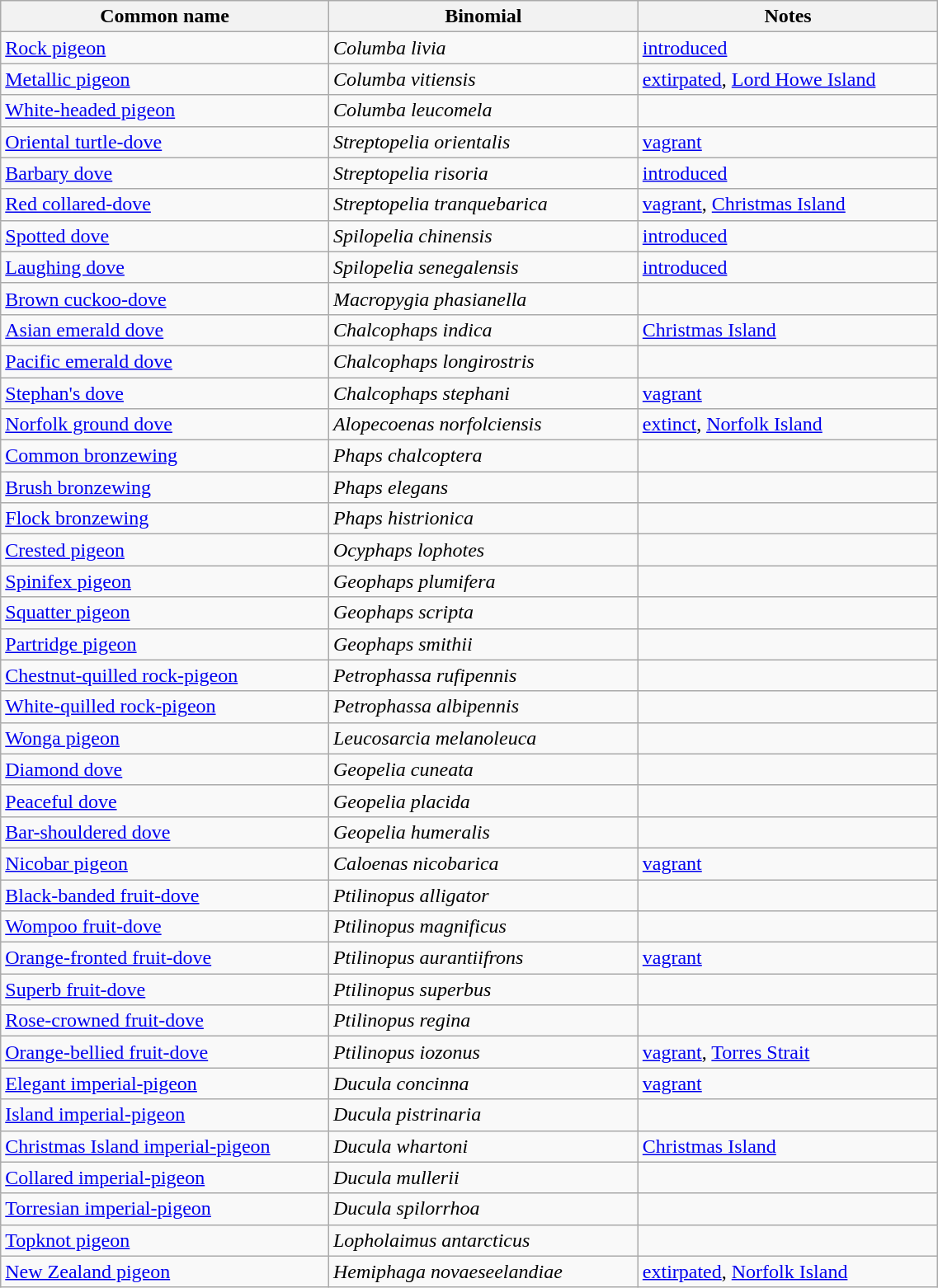<table style="width:60%;" class="wikitable">
<tr>
<th width=35%>Common name</th>
<th width=33%>Binomial</th>
<th width=32%>Notes</th>
</tr>
<tr>
<td><a href='#'>Rock pigeon</a></td>
<td><em>Columba livia</em></td>
<td><a href='#'>introduced</a></td>
</tr>
<tr>
<td><a href='#'>Metallic pigeon</a></td>
<td><em>Columba vitiensis</em></td>
<td><a href='#'>extirpated</a>, <a href='#'>Lord Howe Island</a></td>
</tr>
<tr>
<td><a href='#'>White-headed pigeon</a></td>
<td><em>Columba leucomela</em></td>
<td></td>
</tr>
<tr>
<td><a href='#'>Oriental turtle-dove</a></td>
<td><em>Streptopelia orientalis</em></td>
<td><a href='#'>vagrant</a></td>
</tr>
<tr>
<td><a href='#'>Barbary dove</a></td>
<td><em>Streptopelia risoria</em></td>
<td><a href='#'>introduced</a></td>
</tr>
<tr>
<td><a href='#'>Red collared-dove</a></td>
<td><em>Streptopelia tranquebarica</em></td>
<td><a href='#'>vagrant</a>, <a href='#'>Christmas Island</a></td>
</tr>
<tr>
<td><a href='#'>Spotted dove</a></td>
<td><em>Spilopelia chinensis</em></td>
<td><a href='#'>introduced</a></td>
</tr>
<tr>
<td><a href='#'>Laughing dove</a></td>
<td><em>Spilopelia senegalensis</em></td>
<td><a href='#'>introduced</a></td>
</tr>
<tr>
<td><a href='#'>Brown cuckoo-dove</a></td>
<td><em>Macropygia phasianella</em></td>
<td></td>
</tr>
<tr>
<td><a href='#'>Asian emerald dove</a></td>
<td><em>Chalcophaps indica</em></td>
<td><a href='#'>Christmas Island</a></td>
</tr>
<tr>
<td><a href='#'>Pacific emerald dove</a></td>
<td><em>Chalcophaps longirostris</em></td>
<td></td>
</tr>
<tr>
<td><a href='#'>Stephan's dove</a></td>
<td><em>Chalcophaps stephani</em></td>
<td><a href='#'>vagrant</a></td>
</tr>
<tr>
<td><a href='#'>Norfolk ground dove</a></td>
<td><em>Alopecoenas norfolciensis</em></td>
<td><a href='#'>extinct</a>, <a href='#'>Norfolk Island</a></td>
</tr>
<tr>
<td><a href='#'>Common bronzewing</a></td>
<td><em>Phaps chalcoptera</em></td>
<td></td>
</tr>
<tr>
<td><a href='#'>Brush bronzewing</a></td>
<td><em>Phaps elegans</em></td>
<td></td>
</tr>
<tr>
<td><a href='#'>Flock bronzewing</a></td>
<td><em>Phaps histrionica</em></td>
<td></td>
</tr>
<tr>
<td><a href='#'>Crested pigeon</a></td>
<td><em>Ocyphaps lophotes</em></td>
<td></td>
</tr>
<tr>
<td><a href='#'>Spinifex pigeon</a></td>
<td><em>Geophaps plumifera</em></td>
<td></td>
</tr>
<tr>
<td><a href='#'>Squatter pigeon</a></td>
<td><em>Geophaps scripta</em></td>
<td></td>
</tr>
<tr>
<td><a href='#'>Partridge pigeon</a></td>
<td><em>Geophaps smithii</em></td>
<td></td>
</tr>
<tr>
<td><a href='#'>Chestnut-quilled rock-pigeon</a></td>
<td><em>Petrophassa rufipennis</em></td>
<td></td>
</tr>
<tr>
<td><a href='#'>White-quilled rock-pigeon</a></td>
<td><em>Petrophassa albipennis</em></td>
<td></td>
</tr>
<tr>
<td><a href='#'>Wonga pigeon</a></td>
<td><em>Leucosarcia melanoleuca</em></td>
<td></td>
</tr>
<tr>
<td><a href='#'>Diamond dove</a></td>
<td><em>Geopelia cuneata</em></td>
<td></td>
</tr>
<tr>
<td><a href='#'>Peaceful dove</a></td>
<td><em>Geopelia placida</em></td>
<td></td>
</tr>
<tr>
<td><a href='#'>Bar-shouldered dove</a></td>
<td><em>Geopelia humeralis</em></td>
<td></td>
</tr>
<tr>
<td><a href='#'>Nicobar pigeon</a></td>
<td><em>Caloenas nicobarica</em></td>
<td><a href='#'>vagrant</a></td>
</tr>
<tr>
<td><a href='#'>Black-banded fruit-dove</a></td>
<td><em>Ptilinopus alligator</em></td>
<td></td>
</tr>
<tr>
<td><a href='#'>Wompoo fruit-dove</a></td>
<td><em>Ptilinopus magnificus</em></td>
<td></td>
</tr>
<tr>
<td><a href='#'>Orange-fronted fruit-dove</a></td>
<td><em>Ptilinopus aurantiifrons</em></td>
<td><a href='#'>vagrant</a></td>
</tr>
<tr>
<td><a href='#'>Superb fruit-dove</a></td>
<td><em>Ptilinopus superbus</em></td>
<td></td>
</tr>
<tr>
<td><a href='#'>Rose-crowned fruit-dove</a></td>
<td><em>Ptilinopus regina</em></td>
<td></td>
</tr>
<tr>
<td><a href='#'>Orange-bellied fruit-dove</a></td>
<td><em>Ptilinopus iozonus</em></td>
<td><a href='#'>vagrant</a>, <a href='#'>Torres Strait</a></td>
</tr>
<tr>
<td><a href='#'>Elegant imperial-pigeon</a></td>
<td><em>Ducula concinna</em></td>
<td><a href='#'>vagrant</a></td>
</tr>
<tr>
<td><a href='#'>Island imperial-pigeon</a></td>
<td><em>Ducula pistrinaria</em></td>
<td></td>
</tr>
<tr>
<td><a href='#'>Christmas Island imperial-pigeon</a></td>
<td><em>Ducula whartoni</em></td>
<td><a href='#'>Christmas Island</a></td>
</tr>
<tr>
<td><a href='#'>Collared imperial-pigeon</a></td>
<td><em>Ducula mullerii</em></td>
<td></td>
</tr>
<tr>
<td><a href='#'>Torresian imperial-pigeon</a></td>
<td><em>Ducula spilorrhoa</em></td>
<td></td>
</tr>
<tr>
<td><a href='#'>Topknot pigeon</a></td>
<td><em>Lopholaimus antarcticus</em></td>
<td></td>
</tr>
<tr>
<td><a href='#'>New Zealand pigeon</a></td>
<td><em>Hemiphaga novaeseelandiae</em></td>
<td><a href='#'>extirpated</a>, <a href='#'>Norfolk Island</a></td>
</tr>
</table>
